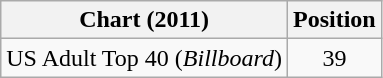<table class="wikitable">
<tr>
<th>Chart (2011)</th>
<th>Position</th>
</tr>
<tr>
<td>US Adult Top 40 (<em>Billboard</em>)</td>
<td style="text-align:center;">39</td>
</tr>
</table>
